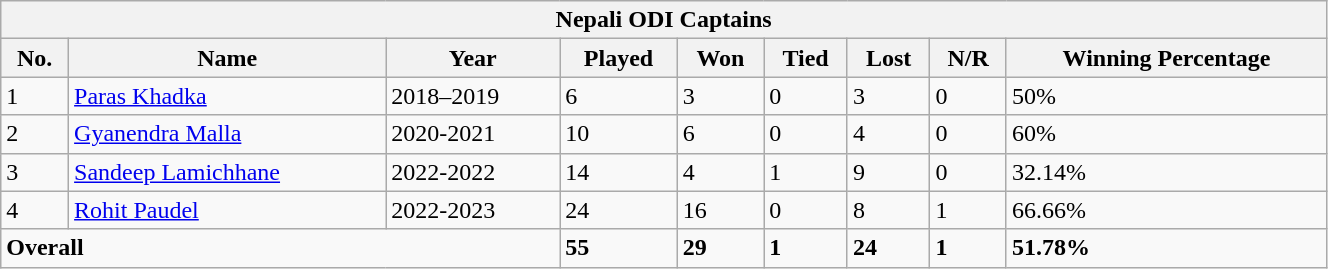<table class="wikitable" width="70%">
<tr>
<th bgcolor="#efefef" colspan=9>Nepali ODI Captains</th>
</tr>
<tr bgcolor="#efefef">
<th>No.</th>
<th>Name</th>
<th>Year</th>
<th>Played</th>
<th>Won</th>
<th>Tied</th>
<th>Lost</th>
<th>N/R</th>
<th>Winning Percentage</th>
</tr>
<tr>
<td>1</td>
<td><a href='#'>Paras Khadka</a></td>
<td>2018–2019</td>
<td>6</td>
<td>3</td>
<td>0</td>
<td>3</td>
<td>0</td>
<td>50%</td>
</tr>
<tr>
<td>2</td>
<td><a href='#'>Gyanendra Malla</a></td>
<td>2020-2021</td>
<td>10</td>
<td>6</td>
<td>0</td>
<td>4</td>
<td>0</td>
<td>60%</td>
</tr>
<tr>
<td>3</td>
<td><a href='#'>Sandeep Lamichhane</a></td>
<td>2022-2022</td>
<td>14</td>
<td>4</td>
<td>1</td>
<td>9</td>
<td>0</td>
<td>32.14%</td>
</tr>
<tr>
<td>4</td>
<td><a href='#'>Rohit Paudel</a></td>
<td>2022-2023</td>
<td>24</td>
<td>16</td>
<td>0</td>
<td>8</td>
<td>1</td>
<td>66.66%</td>
</tr>
<tr>
<td colspan="3"><strong>Overall</strong></td>
<td><strong>55</strong></td>
<td><strong>29</strong></td>
<td><strong>1</strong></td>
<td><strong>24</strong></td>
<td><strong>1</strong></td>
<td><strong>51.78%</strong></td>
</tr>
</table>
